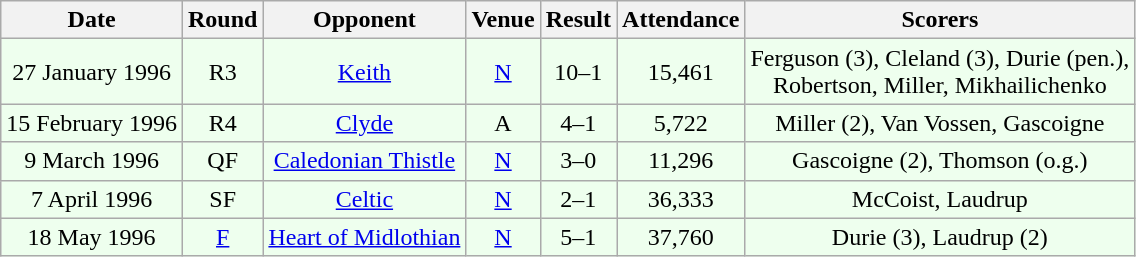<table class="wikitable sortable" style="font-size:100%; text-align:center">
<tr>
<th>Date</th>
<th>Round</th>
<th>Opponent</th>
<th>Venue</th>
<th>Result</th>
<th>Attendance</th>
<th>Scorers</th>
</tr>
<tr bgcolor = "#EEFFEE">
<td>27 January 1996</td>
<td>R3</td>
<td><a href='#'>Keith</a></td>
<td><a href='#'>N</a></td>
<td>10–1</td>
<td>15,461</td>
<td>Ferguson (3), Cleland (3), Durie (pen.),<br>Robertson, Miller, Mikhailichenko</td>
</tr>
<tr bgcolor = "#EEFFEE">
<td>15 February 1996</td>
<td>R4</td>
<td><a href='#'>Clyde</a></td>
<td>A</td>
<td>4–1</td>
<td>5,722</td>
<td>Miller (2), Van Vossen, Gascoigne</td>
</tr>
<tr bgcolor = "#EEFFEE">
<td>9 March 1996</td>
<td>QF</td>
<td><a href='#'>Caledonian Thistle</a></td>
<td><a href='#'>N</a></td>
<td>3–0</td>
<td>11,296</td>
<td>Gascoigne (2), Thomson (o.g.)</td>
</tr>
<tr bgcolor = "#EEFFEE">
<td>7 April 1996</td>
<td>SF</td>
<td><a href='#'>Celtic</a></td>
<td><a href='#'>N</a></td>
<td>2–1</td>
<td>36,333</td>
<td>McCoist, Laudrup</td>
</tr>
<tr bgcolor = "#EEFFEE">
<td>18 May 1996</td>
<td><a href='#'>F</a></td>
<td><a href='#'>Heart of Midlothian</a></td>
<td><a href='#'>N</a></td>
<td>5–1</td>
<td>37,760</td>
<td>Durie (3), Laudrup (2)</td>
</tr>
</table>
